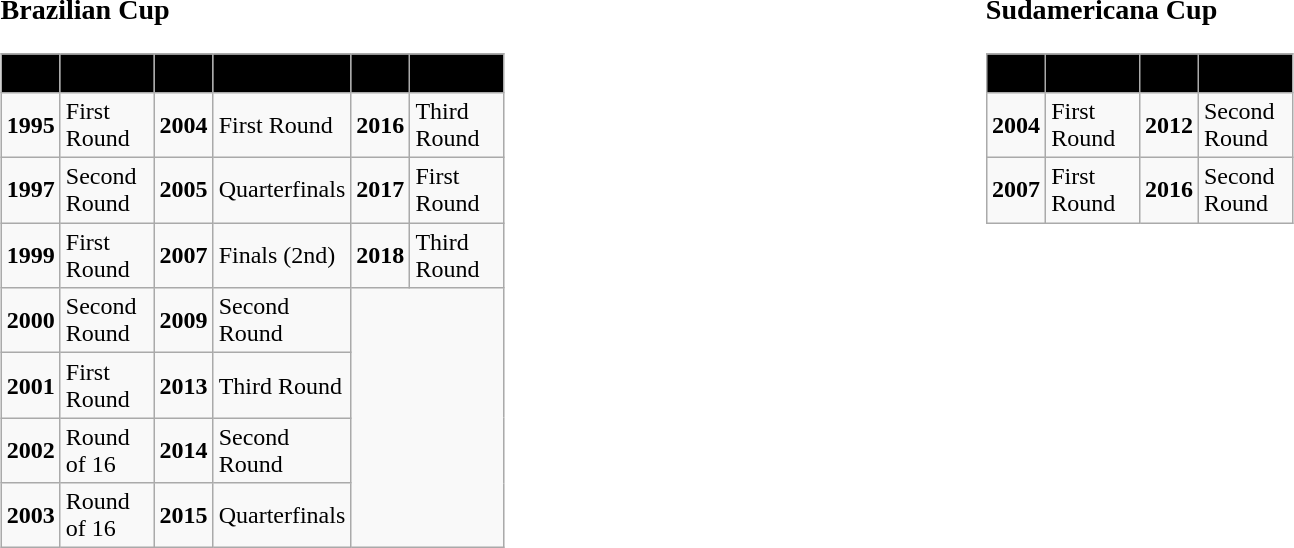<table width=95%>
<tr>
<td valign="top" width=20%><br><h3>Brazilian Cup</h3><table class="wikitable" style="width: 10em;">
<tr bgcolor="000000" align="center">
<td><span><strong>Year</strong></span></td>
<td><span><strong>Position</strong></span></td>
<td><span><strong>Year</strong></span></td>
<td><span><strong>Position</strong></span></td>
<td><span><strong>Year</strong></span></td>
<td><span><strong>Position</strong></span></td>
</tr>
<tr>
<td><strong>1995</strong></td>
<td>First Round</td>
<td><strong>2004</strong></td>
<td>First Round</td>
<td><strong>2016</strong></td>
<td>Third Round</td>
</tr>
<tr>
<td><strong>1997</strong></td>
<td>Second Round</td>
<td><strong>2005</strong></td>
<td>Quarterfinals</td>
<td><strong>2017</strong></td>
<td>First Round</td>
</tr>
<tr>
<td><strong>1999</strong></td>
<td>First Round</td>
<td><strong>2007</strong></td>
<td>Finals (2nd)</td>
<td><strong>2018</strong></td>
<td>Third Round</td>
</tr>
<tr>
<td><strong>2000</strong></td>
<td>Second Round</td>
<td><strong>2009</strong></td>
<td>Second Round</td>
</tr>
<tr>
<td><strong>2001</strong></td>
<td>First Round</td>
<td><strong>2013</strong></td>
<td>Third Round</td>
</tr>
<tr>
<td><strong>2002</strong></td>
<td>Round of 16</td>
<td><strong>2014</strong></td>
<td>Second Round</td>
</tr>
<tr>
<td><strong>2003</strong></td>
<td>Round of 16</td>
<td><strong>2015</strong></td>
<td>Quarterfinals</td>
</tr>
</table>
</td>
<td valign="top" width=20%><br><h3>Sudamericana Cup</h3><table class="wikitable" style="width: 10em;">
<tr bgcolor="000000" align="center">
<td><span><strong>Year</strong></span></td>
<td><span><strong>Position</strong></span></td>
<td><span><strong>Year</strong></span></td>
<td><span><strong>Position</strong></span></td>
</tr>
<tr>
<td><strong>2004</strong></td>
<td>First Round</td>
<td><strong>2012</strong></td>
<td>Second Round</td>
</tr>
<tr>
<td><strong>2007</strong></td>
<td>First Round</td>
<td><strong>2016</strong></td>
<td>Second Round</td>
</tr>
</table>
</td>
</tr>
</table>
